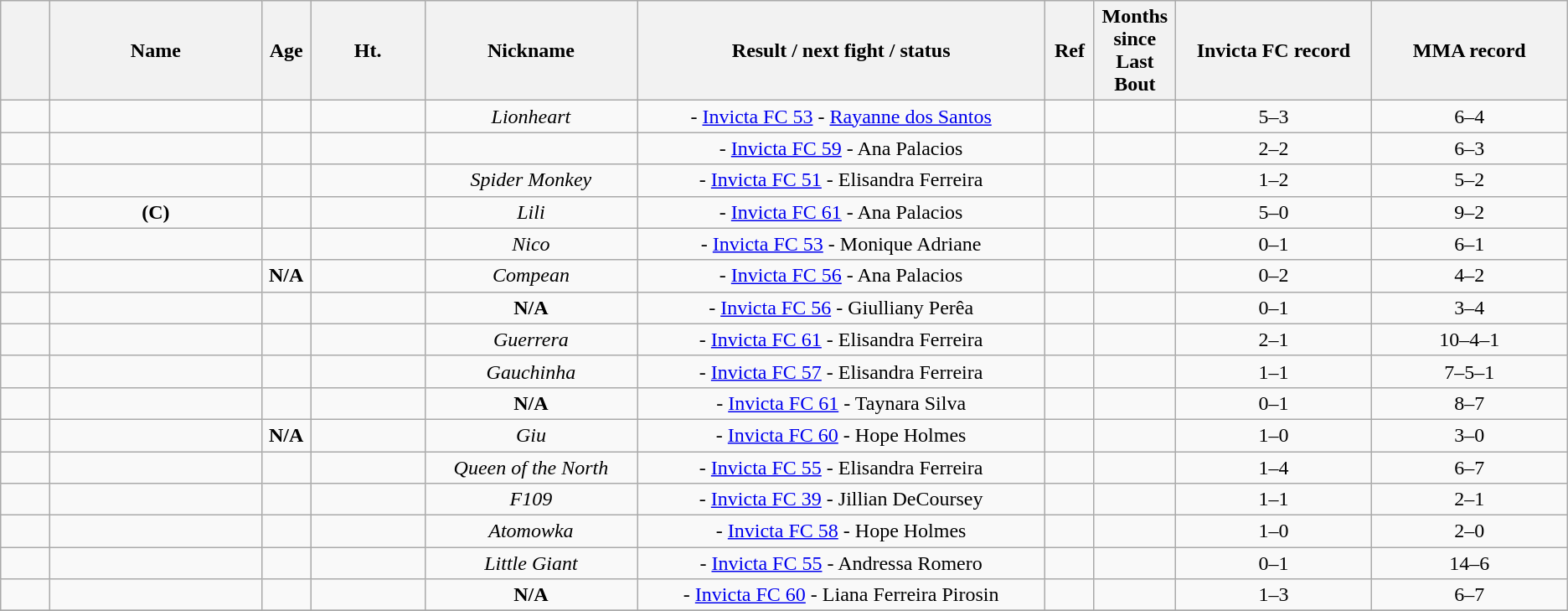<table class="wikitable sortable" style="text-align:center">
<tr>
<th width=3%></th>
<th width=13%>Name</th>
<th width=3%>Age</th>
<th width=7%>Ht.</th>
<th width=13%>Nickname</th>
<th width=25%>Result / next fight / status</th>
<th width=3%>Ref</th>
<th width=5%>Months since Last Bout</th>
<th width=12%>Invicta FC record</th>
<th width=12%>MMA record</th>
</tr>
<tr>
<td></td>
<td></td>
<td></td>
<td></td>
<td><em>Lionheart</em></td>
<td> - <a href='#'>Invicta FC 53</a> - <a href='#'>Rayanne dos Santos</a></td>
<td></td>
<td></td>
<td>5–3</td>
<td>6–4</td>
</tr>
<tr>
<td></td>
<td></td>
<td></td>
<td></td>
<td></td>
<td> - <a href='#'>Invicta FC 59</a> - Ana Palacios</td>
<td></td>
<td></td>
<td>2–2</td>
<td>6–3</td>
</tr>
<tr>
<td></td>
<td></td>
<td></td>
<td></td>
<td><em>Spider Monkey</em></td>
<td> - <a href='#'>Invicta FC 51</a> - Elisandra Ferreira</td>
<td></td>
<td></td>
<td>1–2</td>
<td>5–2</td>
</tr>
<tr>
<td></td>
<td><strong> (C)</strong></td>
<td></td>
<td></td>
<td><em>Lili</em></td>
<td> - <a href='#'>Invicta FC 61</a> - Ana Palacios</td>
<td></td>
<td></td>
<td>5–0</td>
<td>9–2</td>
</tr>
<tr>
<td></td>
<td></td>
<td></td>
<td></td>
<td><em>Nico</em></td>
<td> - <a href='#'>Invicta FC 53</a> - Monique Adriane</td>
<td></td>
<td></td>
<td>0–1</td>
<td>6–1</td>
</tr>
<tr>
<td></td>
<td></td>
<td><strong>N/A</strong></td>
<td></td>
<td><em>Compean</em></td>
<td> - <a href='#'>Invicta FC 56</a> - Ana Palacios</td>
<td></td>
<td></td>
<td>0–2</td>
<td>4–2</td>
</tr>
<tr>
<td></td>
<td></td>
<td></td>
<td></td>
<td><strong>N/A</strong></td>
<td> - <a href='#'>Invicta FC 56</a> - Giulliany Perêa</td>
<td></td>
<td></td>
<td>0–1</td>
<td>3–4</td>
</tr>
<tr>
<td></td>
<td></td>
<td></td>
<td></td>
<td><em>Guerrera</em></td>
<td> - <a href='#'>Invicta FC 61</a> - Elisandra Ferreira</td>
<td></td>
<td></td>
<td>2–1</td>
<td>10–4–1</td>
</tr>
<tr>
<td></td>
<td></td>
<td></td>
<td></td>
<td><em>Gauchinha</em></td>
<td> - <a href='#'>Invicta FC 57</a> - Elisandra Ferreira</td>
<td></td>
<td></td>
<td>1–1</td>
<td>7–5–1</td>
</tr>
<tr>
<td></td>
<td></td>
<td></td>
<td></td>
<td><strong>N/A</strong></td>
<td> - <a href='#'>Invicta FC 61</a> - Taynara Silva</td>
<td></td>
<td></td>
<td>0–1</td>
<td>8–7</td>
</tr>
<tr>
<td></td>
<td></td>
<td><strong>N/A</strong></td>
<td></td>
<td><em>Giu</em></td>
<td> - <a href='#'>Invicta FC 60</a> - Hope Holmes</td>
<td></td>
<td></td>
<td>1–0</td>
<td>3–0</td>
</tr>
<tr>
<td></td>
<td></td>
<td></td>
<td></td>
<td><em>Queen of the North</em></td>
<td> - <a href='#'>Invicta FC 55</a> - Elisandra Ferreira</td>
<td></td>
<td></td>
<td>1–4</td>
<td>6–7</td>
</tr>
<tr>
<td></td>
<td></td>
<td></td>
<td></td>
<td><em>F109</em></td>
<td> - <a href='#'>Invicta FC 39</a> - Jillian DeCoursey</td>
<td></td>
<td></td>
<td>1–1</td>
<td>2–1</td>
</tr>
<tr>
<td></td>
<td></td>
<td></td>
<td></td>
<td><em>Atomowka</em></td>
<td> - <a href='#'>Invicta FC 58</a> - Hope Holmes</td>
<td></td>
<td></td>
<td>1–0</td>
<td>2–0</td>
</tr>
<tr>
<td></td>
<td></td>
<td></td>
<td></td>
<td><em>Little Giant</em></td>
<td> - <a href='#'>Invicta FC 55</a> - Andressa Romero</td>
<td></td>
<td></td>
<td>0–1</td>
<td>14–6</td>
</tr>
<tr>
<td></td>
<td></td>
<td></td>
<td></td>
<td><strong>N/A</strong></td>
<td> - <a href='#'>Invicta FC 60</a> - Liana Ferreira Pirosin</td>
<td></td>
<td></td>
<td>1–3</td>
<td>6–7</td>
</tr>
<tr>
</tr>
</table>
